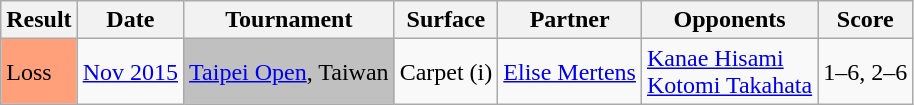<table class="sortable wikitable">
<tr>
<th>Result</th>
<th>Date</th>
<th>Tournament</th>
<th>Surface</th>
<th>Partner</th>
<th>Opponents</th>
<th class="unsortable">Score</th>
</tr>
<tr>
<td style="background:#ffa07a;">Loss</td>
<td><a href='#'>Nov 2015</a></td>
<td style="background:silver;"><a href='#'>Taipei Open</a>, Taiwan</td>
<td>Carpet (i)</td>
<td> <a href='#'>Elise Mertens</a></td>
<td> <a href='#'>Kanae Hisami</a> <br>  <a href='#'>Kotomi Takahata</a></td>
<td>1–6, 2–6</td>
</tr>
</table>
